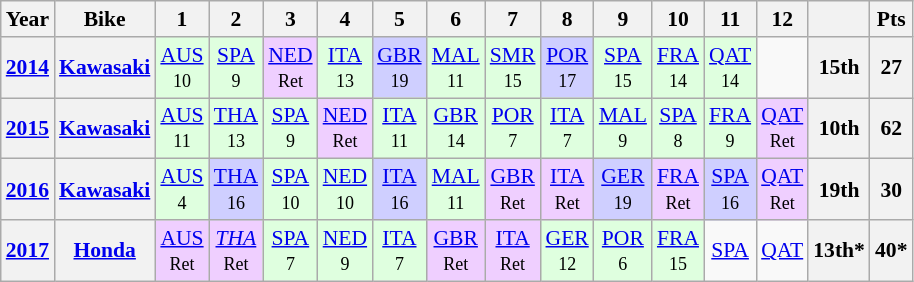<table class="wikitable" style="text-align:center; font-size:90%">
<tr>
<th>Year</th>
<th>Bike</th>
<th>1</th>
<th>2</th>
<th>3</th>
<th>4</th>
<th>5</th>
<th>6</th>
<th>7</th>
<th>8</th>
<th>9</th>
<th>10</th>
<th>11</th>
<th>12</th>
<th></th>
<th>Pts</th>
</tr>
<tr>
<th><a href='#'>2014</a></th>
<th><a href='#'>Kawasaki</a></th>
<td style="background:#dfffdf;"><a href='#'>AUS</a><br><small>10</small></td>
<td style="background:#dfffdf;"><a href='#'>SPA</a><br><small>9</small></td>
<td style="background:#efcfff;"><a href='#'>NED</a><br><small>Ret</small></td>
<td style="background:#dfffdf;"><a href='#'>ITA</a><br><small>13</small></td>
<td style="background:#cfcfff;"><a href='#'>GBR</a><br><small>19</small></td>
<td style="background:#dfffdf;"><a href='#'>MAL</a><br><small>11</small></td>
<td style="background:#dfffdf;"><a href='#'>SMR</a><br><small>15</small></td>
<td style="background:#cfcfff;"><a href='#'>POR</a><br><small>17</small></td>
<td style="background:#dfffdf;"><a href='#'>SPA</a><br><small>15</small></td>
<td style="background:#dfffdf;"><a href='#'>FRA</a><br><small>14</small></td>
<td style="background:#dfffdf;"><a href='#'>QAT</a><br><small>14</small></td>
<td></td>
<th>15th</th>
<th>27</th>
</tr>
<tr>
<th><a href='#'>2015</a></th>
<th><a href='#'>Kawasaki</a></th>
<td style="background:#dfffdf;"><a href='#'>AUS</a><br><small>11</small></td>
<td style="background:#dfffdf;"><a href='#'>THA</a><br><small>13</small></td>
<td style="background:#dfffdf;"><a href='#'>SPA</a><br><small>9</small></td>
<td style="background:#efcfff;"><a href='#'>NED</a><br><small>Ret</small></td>
<td style="background:#dfffdf;"><a href='#'>ITA</a><br><small>11</small></td>
<td style="background:#dfffdf;"><a href='#'>GBR</a><br><small>14</small></td>
<td style="background:#dfffdf;"><a href='#'>POR</a><br><small>7</small></td>
<td style="background:#dfffdf;"><a href='#'>ITA</a><br><small>7</small></td>
<td style="background:#dfffdf;"><a href='#'>MAL</a><br><small>9</small></td>
<td style="background:#dfffdf;"><a href='#'>SPA</a><br><small>8</small></td>
<td style="background:#dfffdf;"><a href='#'>FRA</a><br><small>9</small></td>
<td style="background:#efcfff;"><a href='#'>QAT</a><br><small>Ret</small></td>
<th>10th</th>
<th>62</th>
</tr>
<tr>
<th><a href='#'>2016</a></th>
<th><a href='#'>Kawasaki</a></th>
<td style="background:#dfffdf;"><a href='#'>AUS</a><br><small>4</small></td>
<td style="background:#cfcfff;"><a href='#'>THA</a><br><small>16</small></td>
<td style="background:#dfffdf;"><a href='#'>SPA</a><br><small>10</small></td>
<td style="background:#dfffdf;"><a href='#'>NED</a><br><small>10</small></td>
<td style="background:#cfcfff;"><a href='#'>ITA</a><br><small>16</small></td>
<td style="background:#dfffdf;"><a href='#'>MAL</a><br><small>11</small></td>
<td style="background:#efcfff;"><a href='#'>GBR</a><br><small>Ret</small></td>
<td style="background:#efcfff;"><a href='#'>ITA</a><br><small>Ret</small></td>
<td style="background:#cfcfff;"><a href='#'>GER</a><br><small>19</small></td>
<td style="background:#efcfff;"><a href='#'>FRA</a><br><small>Ret</small></td>
<td style="background:#cfcfff;"><a href='#'>SPA</a><br><small>16</small></td>
<td style="background:#efcfff;"><a href='#'>QAT</a><br><small>Ret</small></td>
<th>19th</th>
<th>30</th>
</tr>
<tr>
<th><a href='#'>2017</a></th>
<th><a href='#'>Honda</a></th>
<td style="background:#efcfff;"><a href='#'>AUS</a><br><small>Ret</small></td>
<td style="background:#efcfff;"><em><a href='#'>THA</a></em><br><small>Ret</small></td>
<td style="background:#dfffdf;"><a href='#'>SPA</a><br><small>7</small></td>
<td style="background:#dfffdf;"><a href='#'>NED</a><br><small>9</small></td>
<td style="background:#dfffdf;"><a href='#'>ITA</a><br><small>7</small></td>
<td style="background:#efcfff;"><a href='#'>GBR</a><br><small>Ret</small></td>
<td style="background:#efcfff;"><a href='#'>ITA</a><br><small>Ret</small></td>
<td style="background:#dfffdf;"><a href='#'>GER</a><br><small>12</small></td>
<td style="background:#dfffdf;"><a href='#'>POR</a><br><small>6</small></td>
<td style="background:#dfffdf;"><a href='#'>FRA</a><br><small>15</small></td>
<td><a href='#'>SPA</a><br><small></small></td>
<td><a href='#'>QAT</a><br><small></small></td>
<th>13th*</th>
<th>40*</th>
</tr>
</table>
